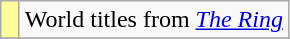<table class="wikitable">
<tr>
<td bgcolor=#FFFF99 width=5px></td>
<td>World titles from <em><a href='#'>The Ring</a></em></td>
</tr>
<tr>
</tr>
</table>
